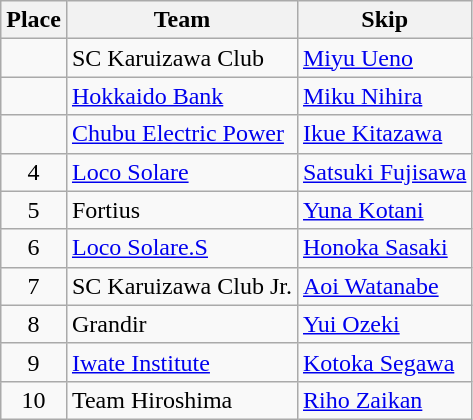<table class="wikitable">
<tr>
<th>Place</th>
<th>Team</th>
<th>Skip</th>
</tr>
<tr>
<td align=center></td>
<td> SC Karuizawa Club</td>
<td><a href='#'>Miyu Ueno</a></td>
</tr>
<tr>
<td align=center></td>
<td> <a href='#'>Hokkaido Bank</a></td>
<td><a href='#'>Miku Nihira</a></td>
</tr>
<tr>
<td align=center></td>
<td> <a href='#'>Chubu Electric Power</a></td>
<td><a href='#'>Ikue Kitazawa</a></td>
</tr>
<tr>
<td align=center>4</td>
<td> <a href='#'>Loco Solare</a></td>
<td><a href='#'>Satsuki Fujisawa</a></td>
</tr>
<tr>
<td align=center>5</td>
<td> Fortius</td>
<td><a href='#'>Yuna Kotani</a></td>
</tr>
<tr>
<td align=center>6</td>
<td> <a href='#'>Loco Solare.S</a></td>
<td><a href='#'>Honoka Sasaki</a></td>
</tr>
<tr>
<td align=center>7</td>
<td> SC Karuizawa Club Jr.</td>
<td><a href='#'>Aoi Watanabe</a></td>
</tr>
<tr>
<td align=center>8</td>
<td> Grandir</td>
<td><a href='#'>Yui Ozeki</a></td>
</tr>
<tr>
<td align=center>9</td>
<td> <a href='#'>Iwate Institute</a></td>
<td><a href='#'>Kotoka Segawa</a></td>
</tr>
<tr>
<td align=center>10</td>
<td> Team Hiroshima</td>
<td><a href='#'>Riho Zaikan</a></td>
</tr>
</table>
